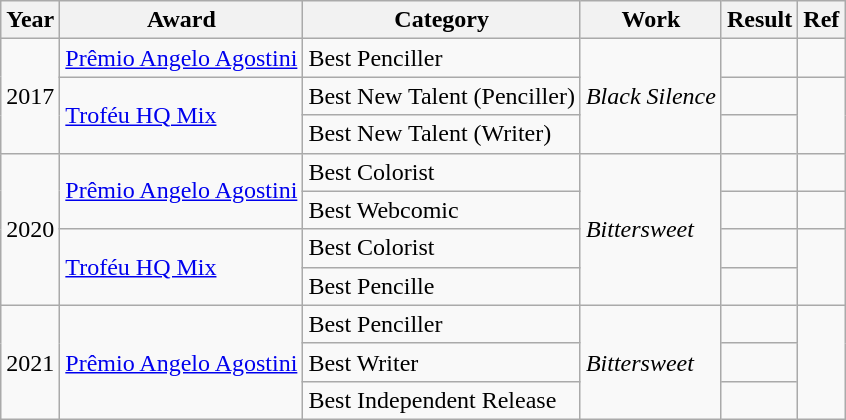<table class="wikitable">
<tr>
<th>Year</th>
<th>Award</th>
<th>Category</th>
<th>Work</th>
<th>Result</th>
<th>Ref</th>
</tr>
<tr>
<td rowspan=3>2017</td>
<td><a href='#'>Prêmio Angelo Agostini</a></td>
<td>Best Penciller</td>
<td rowspan=3><em>Black Silence</em></td>
<td></td>
<td></td>
</tr>
<tr>
<td rowspan=2><a href='#'>Troféu HQ Mix</a></td>
<td>Best New Talent (Penciller)</td>
<td></td>
<td rowspan=2></td>
</tr>
<tr>
<td>Best New Talent (Writer)</td>
<td></td>
</tr>
<tr>
<td rowspan=4>2020</td>
<td rowspan=2><a href='#'>Prêmio Angelo Agostini</a></td>
<td>Best Colorist</td>
<td rowspan=4><em>Bittersweet</em></td>
<td></td>
<td></td>
</tr>
<tr>
<td>Best Webcomic</td>
<td></td>
<td></td>
</tr>
<tr>
<td rowspan=2><a href='#'>Troféu HQ Mix</a></td>
<td>Best Colorist</td>
<td></td>
<td rowspan=2></td>
</tr>
<tr>
<td>Best Pencille</td>
<td></td>
</tr>
<tr>
<td rowspan=3>2021</td>
<td rowspan=3><a href='#'>Prêmio Angelo Agostini</a></td>
<td>Best Penciller</td>
<td rowspan=3><em>Bittersweet</em></td>
<td></td>
<td rowspan=3></td>
</tr>
<tr>
<td>Best Writer</td>
<td></td>
</tr>
<tr>
<td>Best Independent Release</td>
<td></td>
</tr>
</table>
